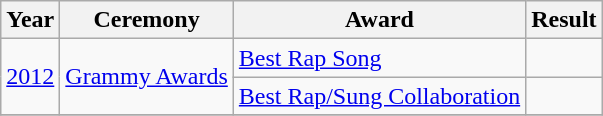<table class="wikitable plainrowheaders">
<tr>
<th>Year</th>
<th>Ceremony</th>
<th>Award</th>
<th>Result</th>
</tr>
<tr>
<td rowspan="2"><a href='#'>2012</a></td>
<td rowspan="2"><a href='#'>Grammy Awards</a></td>
<td><a href='#'>Best Rap Song</a></td>
<td></td>
</tr>
<tr>
<td><a href='#'>Best Rap/Sung Collaboration</a></td>
<td></td>
</tr>
<tr>
</tr>
</table>
